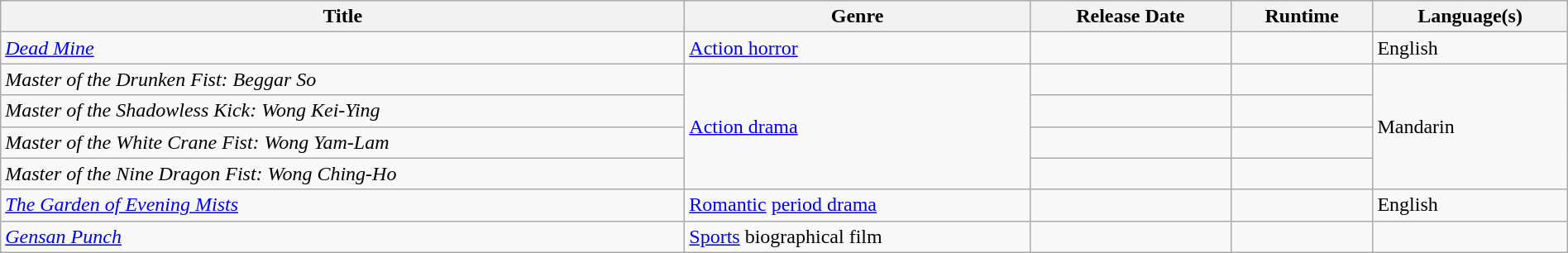<table class="wikitable sortable" style="width:100%">
<tr>
<th>Title</th>
<th>Genre</th>
<th>Release Date</th>
<th>Runtime</th>
<th>Language(s)</th>
</tr>
<tr>
<td><em><a href='#'>Dead Mine</a></em></td>
<td><a href='#'>Action horror</a></td>
<td></td>
<td></td>
<td>English</td>
</tr>
<tr>
<td><em>Master of the Drunken Fist: Beggar So</em></td>
<td rowspan="4"><a href='#'>Action drama</a></td>
<td></td>
<td></td>
<td rowspan="4">Mandarin</td>
</tr>
<tr>
<td><em>Master of the Shadowless Kick: Wong Kei-Ying</em></td>
<td></td>
<td></td>
</tr>
<tr>
<td><em>Master of the White Crane Fist: Wong Yam-Lam</em></td>
<td></td>
<td></td>
</tr>
<tr>
<td><em>Master of the Nine Dragon Fist: Wong Ching-Ho</em></td>
<td></td>
<td></td>
</tr>
<tr>
<td><em><a href='#'>The Garden of Evening Mists</a></em></td>
<td><a href='#'>Romantic</a> <a href='#'>period drama</a></td>
<td></td>
<td></td>
<td>English</td>
</tr>
<tr>
<td><em><a href='#'>Gensan Punch</a></em></td>
<td><a href='#'>Sports</a> biographical film</td>
<td></td>
<td></td>
<td></td>
</tr>
</table>
